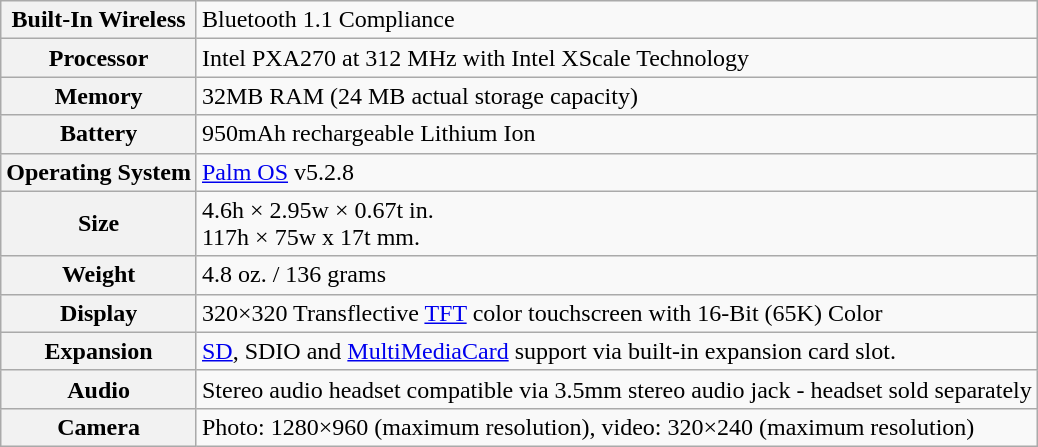<table class="wikitable">
<tr>
<th>Built-In Wireless</th>
<td>Bluetooth 1.1 Compliance</td>
</tr>
<tr>
<th>Processor</th>
<td>Intel PXA270 at 312 MHz with Intel XScale Technology</td>
</tr>
<tr>
<th>Memory</th>
<td>32MB RAM (24 MB actual storage capacity)</td>
</tr>
<tr>
<th>Battery</th>
<td>950mAh rechargeable Lithium Ion</td>
</tr>
<tr>
<th>Operating System</th>
<td><a href='#'>Palm OS</a> v5.2.8</td>
</tr>
<tr>
<th>Size</th>
<td>4.6h × 2.95w × 0.67t in.<br>117h × 75w x 17t mm.</td>
</tr>
<tr>
<th>Weight</th>
<td>4.8 oz. / 136 grams</td>
</tr>
<tr>
<th>Display</th>
<td>320×320 Transflective <a href='#'>TFT</a> color touchscreen with 16-Bit (65K) Color</td>
</tr>
<tr>
<th>Expansion</th>
<td><a href='#'>SD</a>, SDIO and <a href='#'>MultiMediaCard</a> support via built-in expansion card slot.</td>
</tr>
<tr>
<th>Audio</th>
<td>Stereo audio headset compatible via 3.5mm stereo audio jack - headset sold separately</td>
</tr>
<tr>
<th>Camera</th>
<td>Photo: 1280×960 (maximum resolution), video: 320×240 (maximum resolution)</td>
</tr>
</table>
